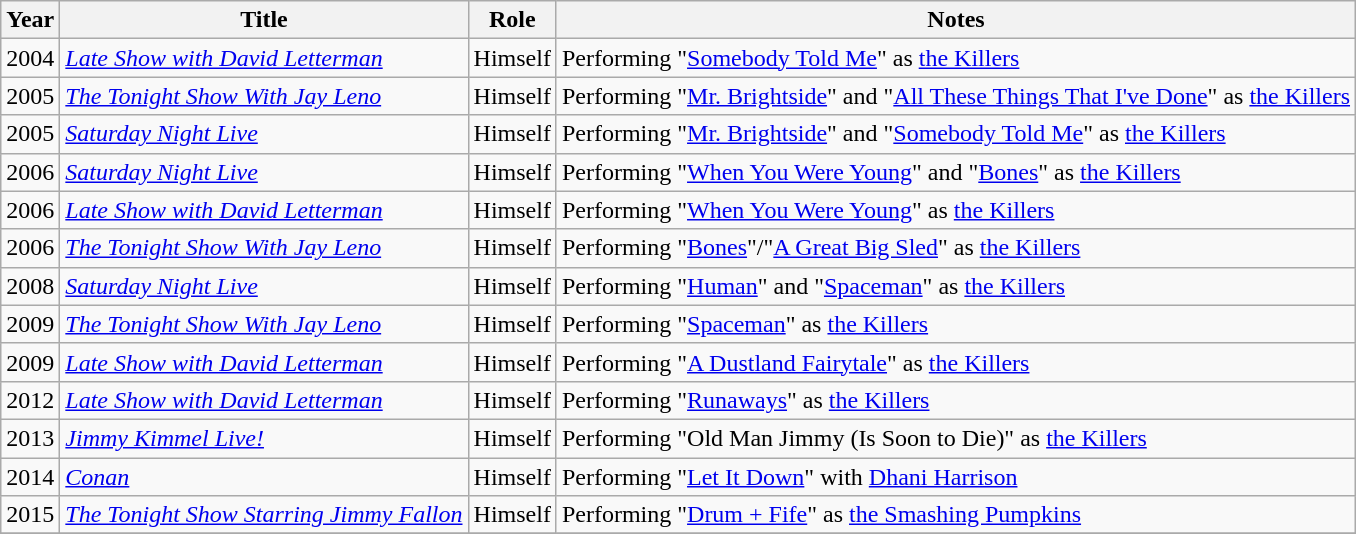<table class="wikitable sortable">
<tr>
<th>Year</th>
<th>Title</th>
<th>Role</th>
<th>Notes</th>
</tr>
<tr style="text-align:center;">
<td>2004</td>
<td style="text-align:left;"><em><a href='#'>Late Show with David Letterman</a></em></td>
<td style="text-align:left;">Himself</td>
<td style="text-align:left;">Performing "<a href='#'>Somebody Told Me</a>" as <a href='#'>the Killers</a></td>
</tr>
<tr style="text-align:center;">
<td>2005</td>
<td style="text-align:left;"><em><a href='#'>The Tonight Show With Jay Leno</a></em></td>
<td style="text-align:left;">Himself</td>
<td style="text-align:left;">Performing "<a href='#'>Mr. Brightside</a>" and "<a href='#'>All These Things That I've Done</a>" as <a href='#'>the Killers</a></td>
</tr>
<tr style="text-align:center;">
<td>2005</td>
<td style="text-align:left;"><em><a href='#'>Saturday Night Live</a></em></td>
<td style="text-align:left;">Himself</td>
<td style="text-align:left;">Performing "<a href='#'>Mr. Brightside</a>" and "<a href='#'>Somebody Told Me</a>" as <a href='#'>the Killers</a></td>
</tr>
<tr style="text-align:center;">
<td>2006</td>
<td style="text-align:left;"><em><a href='#'>Saturday Night Live</a></em></td>
<td style="text-align:left;">Himself</td>
<td style="text-align:left;">Performing "<a href='#'>When You Were Young</a>" and "<a href='#'>Bones</a>" as <a href='#'>the Killers</a></td>
</tr>
<tr style="text-align:center;">
<td>2006</td>
<td style="text-align:left;"><em><a href='#'>Late Show with David Letterman</a></em></td>
<td style="text-align:left;">Himself</td>
<td style="text-align:left;">Performing "<a href='#'>When You Were Young</a>" as <a href='#'>the Killers</a></td>
</tr>
<tr style="text-align:center;">
<td>2006</td>
<td style="text-align:left;"><em><a href='#'>The Tonight Show With Jay Leno</a></em></td>
<td style="text-align:left;">Himself</td>
<td style="text-align:left;">Performing "<a href='#'>Bones</a>"/"<a href='#'>A Great Big Sled</a>" as <a href='#'>the Killers</a></td>
</tr>
<tr style="text-align:center;">
<td>2008</td>
<td style="text-align:left;"><em><a href='#'>Saturday Night Live</a></em></td>
<td style="text-align:left;">Himself</td>
<td style="text-align:left;">Performing "<a href='#'>Human</a>" and "<a href='#'>Spaceman</a>" as <a href='#'>the Killers</a></td>
</tr>
<tr style="text-align:center;">
<td>2009</td>
<td style="text-align:left;"><em><a href='#'>The Tonight Show With Jay Leno</a></em></td>
<td style="text-align:left;">Himself</td>
<td style="text-align:left;">Performing "<a href='#'>Spaceman</a>" as <a href='#'>the Killers</a></td>
</tr>
<tr style="text-align:center;">
<td>2009</td>
<td style="text-align:left;"><em><a href='#'>Late Show with David Letterman</a></em></td>
<td style="text-align:left;">Himself</td>
<td style="text-align:left;">Performing "<a href='#'>A Dustland Fairytale</a>" as <a href='#'>the Killers</a></td>
</tr>
<tr style="text-align:center;">
<td>2012</td>
<td style="text-align:left;"><em><a href='#'>Late Show with David Letterman</a></em></td>
<td style="text-align:left;">Himself</td>
<td style="text-align:left;">Performing "<a href='#'>Runaways</a>" as <a href='#'>the Killers</a></td>
</tr>
<tr style="text-align:center;">
<td>2013</td>
<td style="text-align:left;"><em><a href='#'>Jimmy Kimmel Live!</a></em></td>
<td style="text-align:left;">Himself</td>
<td style="text-align:left;">Performing "Old Man Jimmy (Is Soon to Die)" as <a href='#'>the Killers</a></td>
</tr>
<tr style="text-align:center;">
<td>2014</td>
<td style="text-align:left;"><em><a href='#'>Conan</a></em></td>
<td style="text-align:left;">Himself</td>
<td style="text-align:left;">Performing "<a href='#'>Let It Down</a>" with <a href='#'>Dhani Harrison</a></td>
</tr>
<tr style="text-align:center;">
<td>2015</td>
<td style="text-align:left;"><em><a href='#'>The Tonight Show Starring Jimmy Fallon</a></em></td>
<td style="text-align:left;">Himself</td>
<td style="text-align:left;">Performing "<a href='#'>Drum + Fife</a>" as <a href='#'>the Smashing Pumpkins</a></td>
</tr>
<tr style="text-align:center;">
</tr>
</table>
